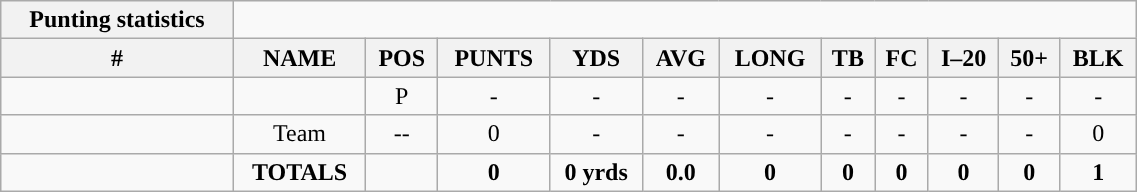<table style="width:60%; text-align:center;" class="wikitable collapsible collapsed">
<tr>
<th style="text-align:center; ">Punting statistics</th>
</tr>
<tr>
<th>#</th>
<th>NAME</th>
<th>POS</th>
<th>PUNTS</th>
<th>YDS</th>
<th>AVG</th>
<th>LONG</th>
<th>TB</th>
<th>FC</th>
<th>I–20</th>
<th>50+</th>
<th>BLK</th>
</tr>
<tr>
<td></td>
<td></td>
<td>P</td>
<td>-</td>
<td>-</td>
<td>-</td>
<td>-</td>
<td>-</td>
<td>-</td>
<td>-</td>
<td>-</td>
<td>-</td>
</tr>
<tr>
<td></td>
<td>Team</td>
<td>--</td>
<td>0</td>
<td>-</td>
<td>-</td>
<td>-</td>
<td>-</td>
<td>-</td>
<td>-</td>
<td>-</td>
<td>0</td>
</tr>
<tr>
<td></td>
<td><strong>TOTALS</strong></td>
<td></td>
<td><strong>0</strong></td>
<td><strong>0 yrds</strong></td>
<td><strong>0.0</strong></td>
<td><strong>0</strong></td>
<td><strong>0</strong></td>
<td><strong>0</strong></td>
<td><strong>0</strong></td>
<td><strong>0</strong></td>
<td><strong>1</strong></td>
</tr>
</table>
